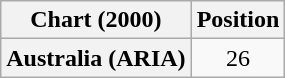<table class="wikitable plainrowheaders" style="text-align:center">
<tr>
<th scope="col">Chart (2000)</th>
<th scope="col">Position</th>
</tr>
<tr>
<th scope="row">Australia (ARIA)</th>
<td>26</td>
</tr>
</table>
